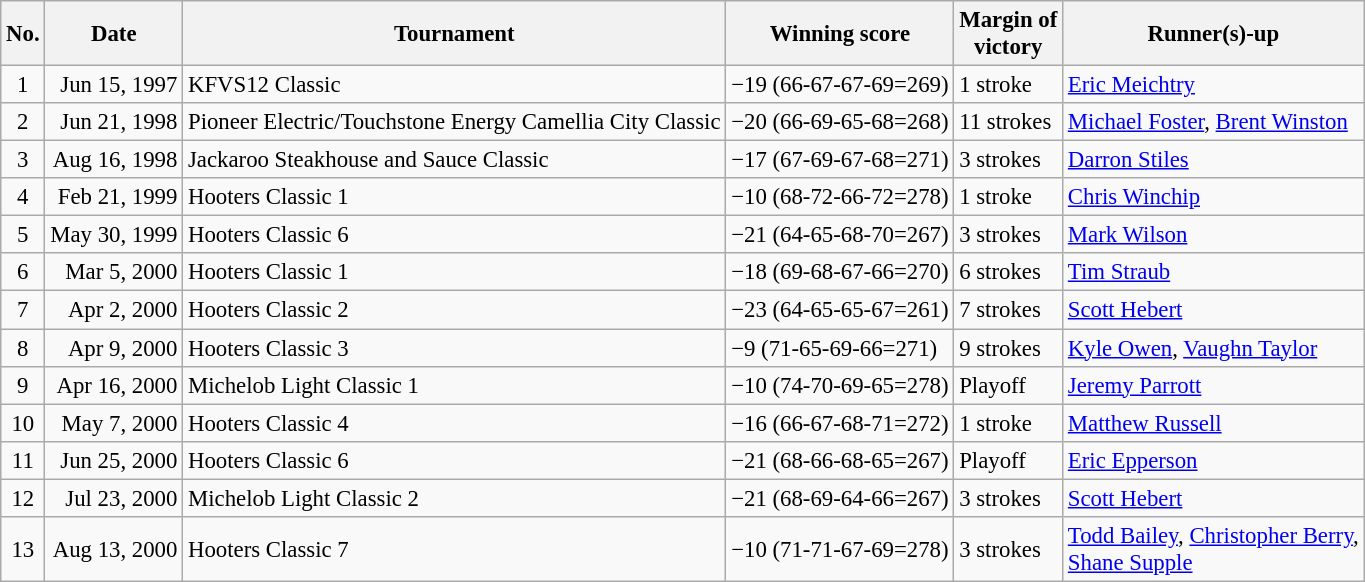<table class="wikitable" style="font-size:95%;">
<tr>
<th>No.</th>
<th>Date</th>
<th>Tournament</th>
<th>Winning score</th>
<th>Margin of<br>victory</th>
<th>Runner(s)-up</th>
</tr>
<tr>
<td align=center>1</td>
<td align=right>Jun 15, 1997</td>
<td>KFVS12 Classic</td>
<td>−19 (66-67-67-69=269)</td>
<td>1 stroke</td>
<td> <a href='#'>Eric Meichtry</a></td>
</tr>
<tr>
<td align=center>2</td>
<td align=right>Jun 21, 1998</td>
<td>Pioneer Electric/Touchstone Energy Camellia City Classic</td>
<td>−20 (66-69-65-68=268)</td>
<td>11 strokes</td>
<td> <a href='#'>Michael Foster</a>,  <a href='#'>Brent Winston</a></td>
</tr>
<tr>
<td align=center>3</td>
<td align=right>Aug 16, 1998</td>
<td>Jackaroo Steakhouse and Sauce Classic</td>
<td>−17 (67-69-67-68=271)</td>
<td>3 strokes</td>
<td> <a href='#'>Darron Stiles</a></td>
</tr>
<tr>
<td align=center>4</td>
<td align=right>Feb 21, 1999</td>
<td>Hooters Classic 1</td>
<td>−10 (68-72-66-72=278)</td>
<td>1 stroke</td>
<td> <a href='#'>Chris Winchip</a></td>
</tr>
<tr>
<td align=center>5</td>
<td align=right>May 30, 1999</td>
<td>Hooters Classic 6</td>
<td>−21 (64-65-68-70=267)</td>
<td>3 strokes</td>
<td> <a href='#'>Mark Wilson</a></td>
</tr>
<tr>
<td align=center>6</td>
<td align=right>Mar 5, 2000</td>
<td>Hooters Classic 1</td>
<td>−18 (69-68-67-66=270)</td>
<td>6 strokes</td>
<td> <a href='#'>Tim Straub</a></td>
</tr>
<tr>
<td align=center>7</td>
<td align=right>Apr 2, 2000</td>
<td>Hooters Classic 2</td>
<td>−23 (64-65-65-67=261)</td>
<td>7 strokes</td>
<td> <a href='#'>Scott Hebert</a></td>
</tr>
<tr>
<td align=center>8</td>
<td align=right>Apr 9, 2000</td>
<td>Hooters Classic 3</td>
<td>−9 (71-65-69-66=271)</td>
<td>9 strokes</td>
<td> <a href='#'>Kyle Owen</a>,  <a href='#'>Vaughn Taylor</a></td>
</tr>
<tr>
<td align=center>9</td>
<td align=right>Apr 16, 2000</td>
<td>Michelob Light Classic 1</td>
<td>−10 (74-70-69-65=278)</td>
<td>Playoff</td>
<td> <a href='#'>Jeremy Parrott</a></td>
</tr>
<tr>
<td align=center>10</td>
<td align=right>May 7, 2000</td>
<td>Hooters Classic 4</td>
<td>−16 (66-67-68-71=272)</td>
<td>1 stroke</td>
<td> <a href='#'>Matthew Russell</a></td>
</tr>
<tr>
<td align=center>11</td>
<td align=right>Jun 25, 2000</td>
<td>Hooters Classic 6</td>
<td>−21 (68-66-68-65=267)</td>
<td>Playoff</td>
<td> <a href='#'>Eric Epperson</a></td>
</tr>
<tr>
<td align=center>12</td>
<td align=right>Jul 23, 2000</td>
<td>Michelob Light Classic 2</td>
<td>−21 (68-69-64-66=267)</td>
<td>3 strokes</td>
<td> <a href='#'>Scott Hebert</a></td>
</tr>
<tr>
<td align=center>13</td>
<td align=right>Aug 13, 2000</td>
<td>Hooters Classic 7</td>
<td>−10 (71-71-67-69=278)</td>
<td>3 strokes</td>
<td> <a href='#'>Todd Bailey</a>,  <a href='#'>Christopher Berry</a>,<br> <a href='#'>Shane Supple</a></td>
</tr>
</table>
